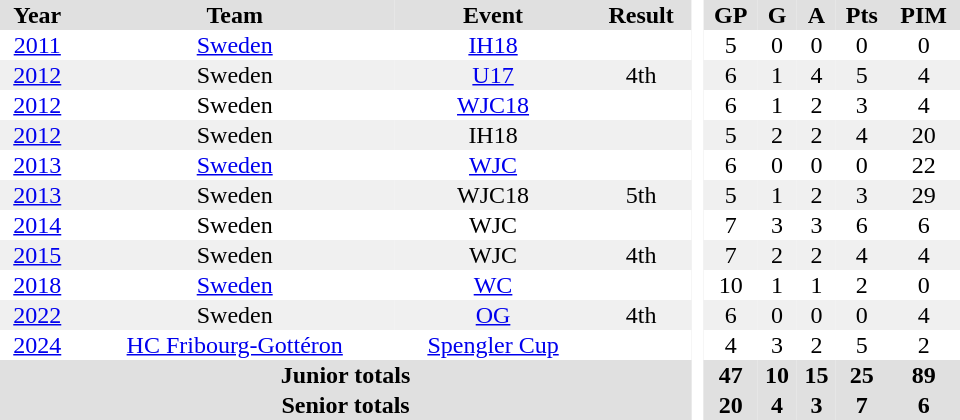<table border="0" cellpadding="1" cellspacing="0" style="text-align:center; width:40em">
<tr ALIGN="center" bgcolor="#e0e0e0">
<th>Year</th>
<th>Team</th>
<th>Event</th>
<th>Result</th>
<th rowspan="99" bgcolor="#ffffff"> </th>
<th>GP</th>
<th>G</th>
<th>A</th>
<th>Pts</th>
<th>PIM</th>
</tr>
<tr>
<td><a href='#'>2011</a></td>
<td><a href='#'>Sweden</a></td>
<td><a href='#'>IH18</a></td>
<td></td>
<td>5</td>
<td>0</td>
<td>0</td>
<td>0</td>
<td>0</td>
</tr>
<tr bgcolor="#f0f0f0">
<td><a href='#'>2012</a></td>
<td>Sweden</td>
<td><a href='#'>U17</a></td>
<td>4th</td>
<td>6</td>
<td>1</td>
<td>4</td>
<td>5</td>
<td>4</td>
</tr>
<tr>
<td><a href='#'>2012</a></td>
<td>Sweden</td>
<td><a href='#'>WJC18</a></td>
<td></td>
<td>6</td>
<td>1</td>
<td>2</td>
<td>3</td>
<td>4</td>
</tr>
<tr bgcolor="#f0f0f0">
<td><a href='#'>2012</a></td>
<td>Sweden</td>
<td>IH18</td>
<td></td>
<td>5</td>
<td>2</td>
<td>2</td>
<td>4</td>
<td>20</td>
</tr>
<tr>
<td><a href='#'>2013</a></td>
<td><a href='#'>Sweden</a></td>
<td><a href='#'>WJC</a></td>
<td></td>
<td>6</td>
<td>0</td>
<td>0</td>
<td>0</td>
<td>22</td>
</tr>
<tr bgcolor="#f0f0f0">
<td><a href='#'>2013</a></td>
<td>Sweden</td>
<td>WJC18</td>
<td>5th</td>
<td>5</td>
<td>1</td>
<td>2</td>
<td>3</td>
<td>29</td>
</tr>
<tr>
<td><a href='#'>2014</a></td>
<td>Sweden</td>
<td>WJC</td>
<td></td>
<td>7</td>
<td>3</td>
<td>3</td>
<td>6</td>
<td>6</td>
</tr>
<tr bgcolor="#f0f0f0">
<td><a href='#'>2015</a></td>
<td>Sweden</td>
<td>WJC</td>
<td>4th</td>
<td>7</td>
<td>2</td>
<td>2</td>
<td>4</td>
<td>4</td>
</tr>
<tr>
<td><a href='#'>2018</a></td>
<td><a href='#'>Sweden</a></td>
<td><a href='#'>WC</a></td>
<td></td>
<td>10</td>
<td>1</td>
<td>1</td>
<td>2</td>
<td>0</td>
</tr>
<tr bgcolor="#f0f0f0">
<td><a href='#'>2022</a></td>
<td>Sweden</td>
<td><a href='#'>OG</a></td>
<td>4th</td>
<td>6</td>
<td>0</td>
<td>0</td>
<td>0</td>
<td>4</td>
</tr>
<tr>
<td><a href='#'>2024</a></td>
<td><a href='#'>HC Fribourg-Gottéron</a></td>
<td><a href='#'>Spengler Cup</a></td>
<td></td>
<td>4</td>
<td>3</td>
<td>2</td>
<td>5</td>
<td>2</td>
</tr>
<tr bgcolor="#e0e0e0">
<th colspan="4">Junior totals</th>
<th>47</th>
<th>10</th>
<th>15</th>
<th>25</th>
<th>89</th>
</tr>
<tr bgcolor="#e0e0e0">
<th colspan=4>Senior totals</th>
<th>20</th>
<th>4</th>
<th>3</th>
<th>7</th>
<th>6</th>
</tr>
</table>
